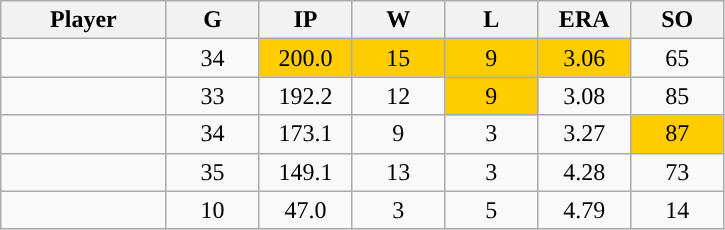<table class="wikitable sortable">
<tr>
<th bgcolor="#DDDDFF" width="16%">Player</th>
<th bgcolor="#DDDDFF" width="9%">G</th>
<th bgcolor="#DDDDFF" width="9%">IP</th>
<th bgcolor="#DDDDFF" width="9%">W</th>
<th bgcolor="#DDDDFF" width="9%">L</th>
<th bgcolor="#DDDDFF" width="9%">ERA</th>
<th bgcolor="#DDDDFF" width="9%">SO</th>
</tr>
<tr align="center">
<td></td>
<td>34</td>
<td style="background:#fc0;">200.0</td>
<td style="background:#fc0;">15</td>
<td style="background:#fc0;">9</td>
<td style="background:#fc0;">3.06</td>
<td>65</td>
</tr>
<tr align="center">
<td></td>
<td>33</td>
<td>192.2</td>
<td>12</td>
<td style="background:#fc0;">9</td>
<td>3.08</td>
<td>85</td>
</tr>
<tr align="center">
<td></td>
<td>34</td>
<td>173.1</td>
<td>9</td>
<td>3</td>
<td>3.27</td>
<td style="background:#fc0;">87</td>
</tr>
<tr align="center">
<td></td>
<td>35</td>
<td>149.1</td>
<td>13</td>
<td>3</td>
<td>4.28</td>
<td>73</td>
</tr>
<tr align="center">
<td></td>
<td>10</td>
<td>47.0</td>
<td>3</td>
<td>5</td>
<td>4.79</td>
<td>14</td>
</tr>
</table>
